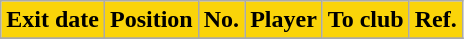<table class="wikitable">
<tr>
<th style="background:#FAD409; color:black;"><strong>Exit date</strong></th>
<th style="background:#FAD409; color:black;"><strong>Position</strong></th>
<th style="background:#FAD409; color:black;"><strong>No.</strong></th>
<th style="background:#FAD409; color:black;"><strong>Player</strong></th>
<th style="background:#FAD409; color:black;"><strong>To club</strong></th>
<th style="background:#FAD409; color:black;"><strong>Ref.</strong></th>
</tr>
<tr>
</tr>
</table>
